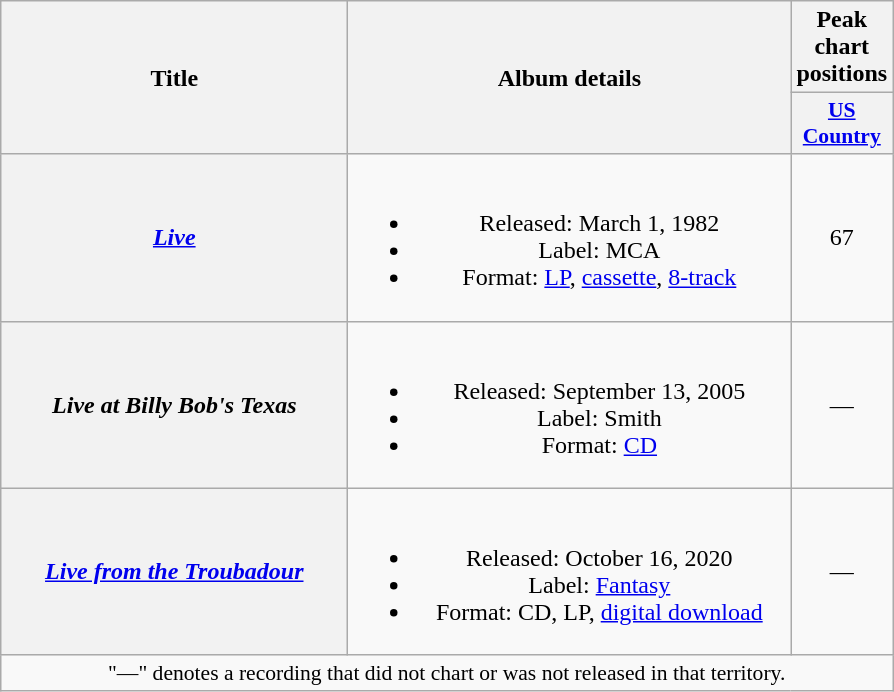<table class="wikitable plainrowheaders" style="text-align:center;" border="1">
<tr>
<th scope="col" rowspan="2" style="width:14em;">Title</th>
<th scope="col" rowspan="2" style="width:18em;">Album details</th>
<th scope="col">Peak<br>chart<br>positions</th>
</tr>
<tr>
<th scope="col" style="width:3em;font-size:90%;"><a href='#'>US<br>Country</a><br></th>
</tr>
<tr>
<th scope="row"><em><a href='#'>Live</a></em></th>
<td><br><ul><li>Released: March 1, 1982</li><li>Label: MCA</li><li>Format: <a href='#'>LP</a>, <a href='#'>cassette</a>, <a href='#'>8-track</a></li></ul></td>
<td>67</td>
</tr>
<tr>
<th scope="row"><em>Live at Billy Bob's Texas</em></th>
<td><br><ul><li>Released: September 13, 2005</li><li>Label: Smith</li><li>Format: <a href='#'>CD</a></li></ul></td>
<td>—</td>
</tr>
<tr>
<th scope="row"><em><a href='#'>Live from the Troubadour</a></em></th>
<td><br><ul><li>Released: October 16, 2020</li><li>Label: <a href='#'>Fantasy</a></li><li>Format: CD, LP, <a href='#'>digital download</a></li></ul></td>
<td>—</td>
</tr>
<tr>
<td colspan="3" style="font-size:90%">"—" denotes a recording that did not chart or was not released in that territory.</td>
</tr>
</table>
